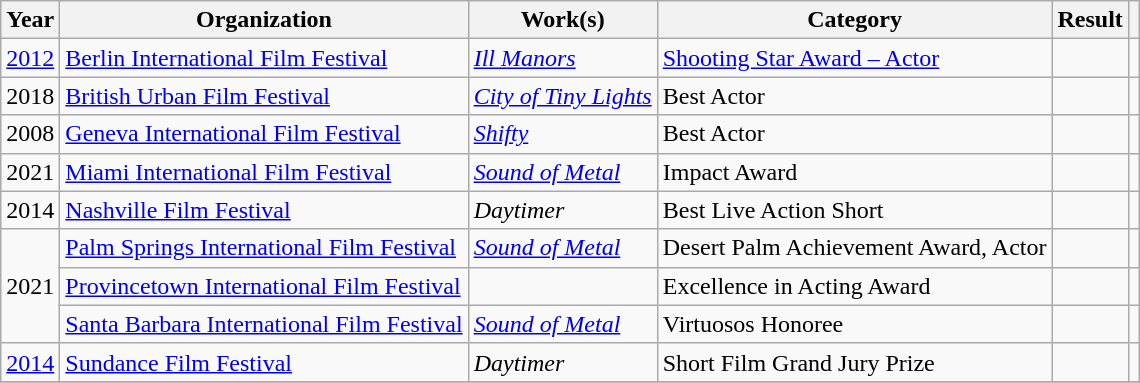<table class="wikitable plainrowheaders sortable" style="margin-right: 0;">
<tr>
<th scope="col">Year</th>
<th scope="col">Organization</th>
<th scope="col">Work(s)</th>
<th scope="col">Category</th>
<th scope="col">Result</th>
<th scope="col" class="unsortable"></th>
</tr>
<tr>
<td><a href='#'>2012</a></td>
<td><a href='#'>Berlin International Film Festival</a></td>
<td><em><a href='#'>Ill Manors</a></em></td>
<td><a href='#'>Shooting Star Award – Actor</a></td>
<td></td>
<td></td>
</tr>
<tr>
<td>2018</td>
<td><a href='#'>British Urban Film Festival</a></td>
<td><em><a href='#'>City of Tiny Lights</a></em></td>
<td>Best Actor</td>
<td></td>
<td></td>
</tr>
<tr>
<td>2008</td>
<td><a href='#'>Geneva International Film Festival</a></td>
<td><em><a href='#'>Shifty</a></em></td>
<td>Best Actor</td>
<td></td>
<td></td>
</tr>
<tr>
<td>2021</td>
<td><a href='#'>Miami International Film Festival</a></td>
<td><em><a href='#'>Sound of Metal</a></em></td>
<td>Impact Award</td>
<td></td>
<td style="text-align:center;"></td>
</tr>
<tr>
<td>2014</td>
<td><a href='#'>Nashville Film Festival</a></td>
<td><em>Daytimer</em></td>
<td>Best Live Action Short</td>
<td></td>
<td></td>
</tr>
<tr>
<td rowspan="3">2021</td>
<td><a href='#'>Palm Springs International Film Festival</a></td>
<td><em><a href='#'>Sound of Metal</a></em></td>
<td>Desert Palm Achievement Award, Actor</td>
<td></td>
<td></td>
</tr>
<tr>
<td><a href='#'>Provincetown International Film Festival</a></td>
<td></td>
<td>Excellence in Acting Award</td>
<td></td>
<td></td>
</tr>
<tr>
<td><a href='#'>Santa Barbara International Film Festival</a></td>
<td><em><a href='#'>Sound of Metal</a></em></td>
<td>Virtuosos Honoree</td>
<td></td>
<td style="text-align:center;"></td>
</tr>
<tr>
<td><a href='#'>2014</a></td>
<td><a href='#'>Sundance Film Festival</a></td>
<td><em>Daytimer</em></td>
<td>Short Film Grand Jury Prize</td>
<td></td>
<td></td>
</tr>
<tr>
</tr>
</table>
